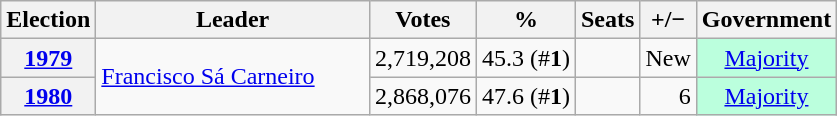<table class="wikitable" style="text-align:right;">
<tr>
<th>Election</th>
<th width="175px">Leader</th>
<th width="60px">Votes</th>
<th>%</th>
<th>Seats</th>
<th>+/−</th>
<th>Government</th>
</tr>
<tr>
<th><a href='#'>1979</a></th>
<td rowspan="2" align=left><a href='#'>Francisco Sá Carneiro</a></td>
<td>2,719,208</td>
<td>45.3 (#<strong>1</strong>)</td>
<td></td>
<td>New</td>
<td style="background-color:#bbffdd" align="center"><a href='#'>Majority</a></td>
</tr>
<tr>
<th><a href='#'>1980</a></th>
<td>2,868,076</td>
<td>47.6 (#<strong>1</strong>)</td>
<td></td>
<td>6</td>
<td style="background-color:#bbffdd" align="center"><a href='#'>Majority</a></td>
</tr>
</table>
